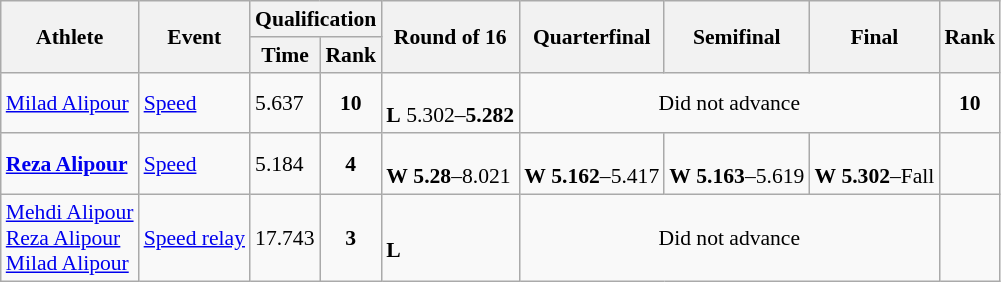<table class="wikitable" style="font-size:90%">
<tr>
<th rowspan="2">Athlete</th>
<th rowspan="2">Event</th>
<th colspan="2">Qualification</th>
<th rowspan="2">Round of 16</th>
<th rowspan="2">Quarterfinal</th>
<th rowspan="2">Semifinal</th>
<th rowspan="2">Final</th>
<th rowspan="2">Rank</th>
</tr>
<tr>
<th>Time</th>
<th>Rank</th>
</tr>
<tr>
<td><a href='#'>Milad Alipour</a></td>
<td><a href='#'>Speed</a></td>
<td>5.637</td>
<td align=center><strong>10</strong> <strong></strong></td>
<td><br><strong>L</strong> 5.302–<strong>5.282</strong></td>
<td colspan="3" align=center>Did not advance</td>
<td align=center><strong>10</strong></td>
</tr>
<tr>
<td><strong><a href='#'>Reza Alipour</a></strong></td>
<td><a href='#'>Speed</a></td>
<td>5.184</td>
<td align=center><strong>4</strong> <strong></strong></td>
<td><br><strong>W</strong> <strong>5.28</strong>–8.021</td>
<td><br><strong>W</strong> <strong>5.162</strong>–5.417</td>
<td><br><strong>W</strong> <strong>5.163</strong>–5.619</td>
<td><br><strong>W</strong> <strong>5.302</strong>–Fall</td>
<td align=center></td>
</tr>
<tr>
<td><a href='#'>Mehdi Alipour</a><br><a href='#'>Reza Alipour</a><br><a href='#'>Milad Alipour</a></td>
<td><a href='#'>Speed relay</a></td>
<td>17.743</td>
<td align=center><strong>3</strong> <strong></strong></td>
<td><br><strong>L</strong>  <strong></strong></td>
<td colspan="3" align=center>Did not advance</td>
<td></td>
</tr>
</table>
